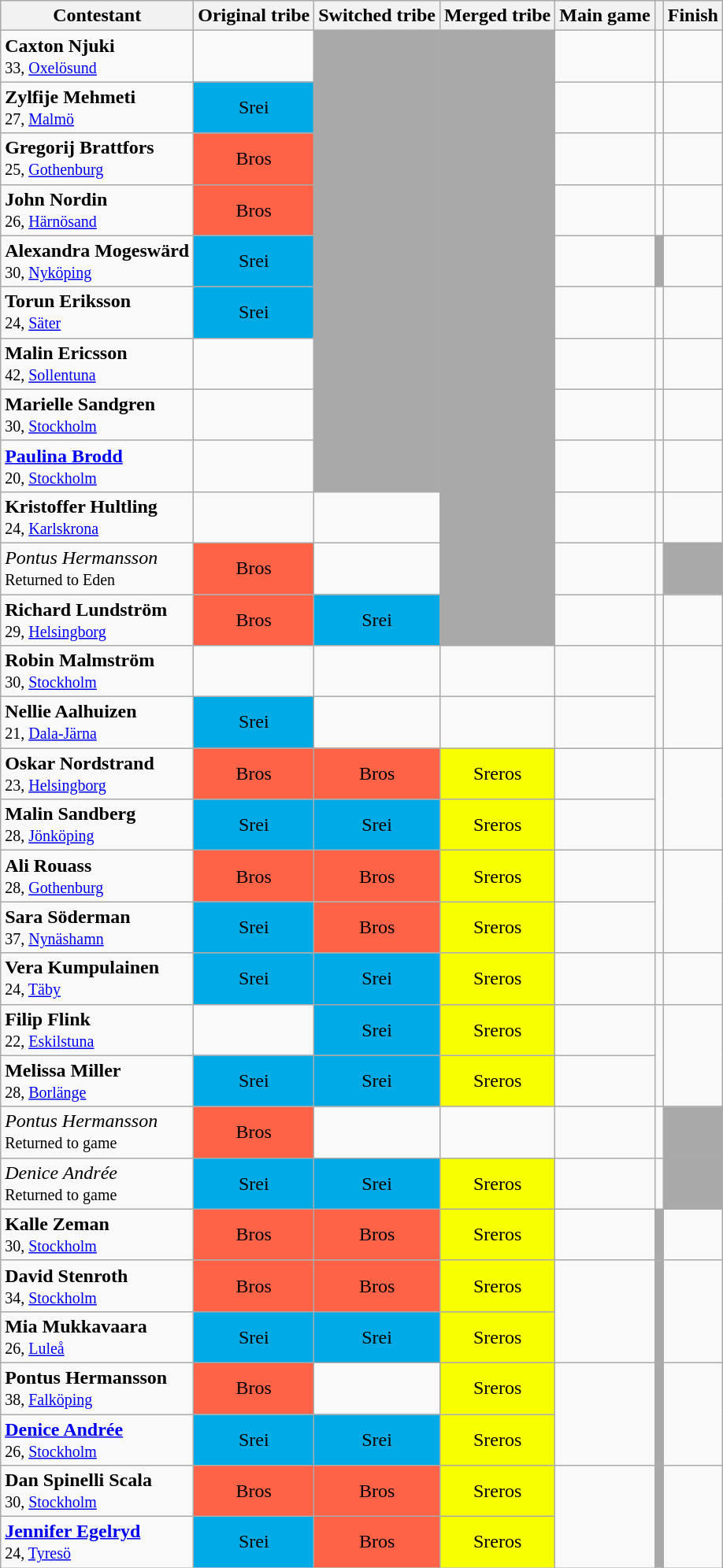<table class="wikitable sortable" style="margin:auto; text-align:center">
<tr>
<th>Contestant</th>
<th>Original tribe</th>
<th>Switched tribe</th>
<th>Merged tribe</th>
<th>Main game</th>
<th></th>
<th>Finish</th>
</tr>
<tr>
<td align=left><strong>Caxton Njuki</strong><br><small>33, <a href='#'>Oxelösund</a></small></td>
<td></td>
<td bgcolor=darkgray rowspan=9></td>
<td bgcolor=darkgray rowspan=12></td>
<td></td>
<td></td>
<td></td>
</tr>
<tr>
<td align=left><strong>Zylfije Mehmeti</strong><br><small>27, <a href='#'>Malmö</a></small></td>
<td bgcolor="#00AAE4">Srei</td>
<td></td>
<td></td>
<td></td>
</tr>
<tr>
<td align=left><strong>Gregorij Brattfors</strong><br><small>25, <a href='#'>Gothenburg</a></small></td>
<td bgcolor="#FF6347">Bros</td>
<td></td>
<td></td>
<td></td>
</tr>
<tr>
<td align=left><strong>John Nordin</strong><br><small>26, <a href='#'>Härnösand</a></small></td>
<td bgcolor="#FF6347">Bros</td>
<td></td>
<td></td>
<td></td>
</tr>
<tr>
<td align=left><strong>Alexandra Mogeswärd</strong><br><small>30, <a href='#'>Nyköping</a></small></td>
<td bgcolor="#00AAE4">Srei</td>
<td></td>
<td bgcolor="darkgray"></td>
<td></td>
</tr>
<tr>
<td align=left><strong>Torun Eriksson</strong><br><small>24, <a href='#'>Säter</a></small></td>
<td bgcolor="#00AAE4">Srei</td>
<td></td>
<td></td>
<td></td>
</tr>
<tr>
<td align=left><strong>Malin Ericsson</strong><br><small>42, <a href='#'>Sollentuna</a></small></td>
<td></td>
<td></td>
<td></td>
<td></td>
</tr>
<tr>
<td align=left><strong>Marielle Sandgren</strong><br><small>30, <a href='#'>Stockholm</a></small></td>
<td></td>
<td></td>
<td></td>
<td></td>
</tr>
<tr>
<td align=left><strong><a href='#'>Paulina Brodd</a></strong><br><small>20, <a href='#'>Stockholm</a></small></td>
<td></td>
<td></td>
<td></td>
<td></td>
</tr>
<tr>
<td align=left><strong>Kristoffer Hultling</strong><br><small>24, <a href='#'>Karlskrona</a></small></td>
<td></td>
<td></td>
<td></td>
<td></td>
<td></td>
</tr>
<tr>
<td align=left><em>Pontus Hermansson</em><br><small>Returned to Eden</small></td>
<td bgcolor="#FF6347">Bros</td>
<td></td>
<td></td>
<td></td>
<td bgcolor=darkgrey></td>
</tr>
<tr>
<td align=left><strong>Richard Lundström</strong><br><small>29, <a href='#'>Helsingborg</a></small></td>
<td bgcolor="#FF6347">Bros</td>
<td bgcolor="#00AAE4">Srei</td>
<td></td>
<td></td>
<td></td>
</tr>
<tr>
<td align=left><strong>Robin Malmström</strong><br><small>30, <a href='#'>Stockholm</a></small></td>
<td></td>
<td></td>
<td></td>
<td></td>
<td rowspan=2></td>
<td rowspan=2></td>
</tr>
<tr>
<td align=left><strong>Nellie Aalhuizen</strong><br><small>21, <a href='#'>Dala-Järna</a></small></td>
<td bgcolor="#00AAE4">Srei</td>
<td></td>
<td></td>
<td></td>
</tr>
<tr>
<td align=left><strong>Oskar Nordstrand</strong><br><small>23, <a href='#'>Helsingborg</a></small></td>
<td bgcolor="#FF6347">Bros</td>
<td bgcolor="#FF6347">Bros</td>
<td bgcolor="#F8FF00">Sreros</td>
<td></td>
<td rowspan=2></td>
<td rowspan=2></td>
</tr>
<tr>
<td align=left><strong>Malin Sandberg</strong><br><small>28, <a href='#'>Jönköping</a></small></td>
<td bgcolor="#00AAE4">Srei</td>
<td bgcolor="#00AAE4">Srei</td>
<td bgcolor="#F8FF00">Sreros</td>
<td></td>
</tr>
<tr>
<td align=left><strong>Ali Rouass</strong><br><small>28, <a href='#'>Gothenburg</a></small></td>
<td bgcolor="#FF6347">Bros</td>
<td bgcolor="#FF6347">Bros</td>
<td bgcolor="#F8FF00">Sreros</td>
<td></td>
<td rowspan=2></td>
<td rowspan=2></td>
</tr>
<tr>
<td align=left><strong>Sara Söderman</strong><br><small>37, <a href='#'>Nynäshamn</a></small></td>
<td bgcolor="#00AAE4">Srei</td>
<td bgcolor="#FF6347">Bros</td>
<td bgcolor="#F8FF00">Sreros</td>
<td></td>
</tr>
<tr>
<td align=left><strong>Vera Kumpulainen</strong><br><small>24, <a href='#'>Täby</a></small></td>
<td bgcolor="#00AAE4">Srei</td>
<td bgcolor="#00AAE4">Srei</td>
<td bgcolor="#F8FF00">Sreros</td>
<td></td>
<td></td>
<td></td>
</tr>
<tr>
<td align=left><strong>Filip Flink</strong><br><small>22, <a href='#'>Eskilstuna</a></small></td>
<td></td>
<td bgcolor="#00AAE4">Srei</td>
<td bgcolor="#F8FF00">Sreros</td>
<td></td>
<td rowspan=2></td>
<td rowspan=2></td>
</tr>
<tr>
<td align=left><strong>Melissa Miller</strong><br><small>28, <a href='#'>Borlänge</a></small></td>
<td bgcolor="#00AAE4">Srei</td>
<td bgcolor="#00AAE4">Srei</td>
<td bgcolor="#F8FF00">Sreros</td>
<td></td>
</tr>
<tr>
<td align=left><em>Pontus Hermansson</em><br><small>Returned to game</small></td>
<td bgcolor="#FF6347">Bros</td>
<td></td>
<td></td>
<td></td>
<td></td>
<td bgcolor=darkgrey></td>
</tr>
<tr>
<td align=left><em>Denice Andrée</em><br><small>Returned to game</small></td>
<td bgcolor="#00AAE4">Srei</td>
<td bgcolor="#00AAE4">Srei</td>
<td bgcolor="#F8FF00">Sreros</td>
<td></td>
<td></td>
<td bgcolor=darkgrey></td>
</tr>
<tr>
<td align=left><strong>Kalle Zeman</strong><br><small>30, <a href='#'>Stockholm</a></small></td>
<td bgcolor="#FF6347">Bros</td>
<td bgcolor="#FF6347">Bros</td>
<td bgcolor="#F8FF00">Sreros</td>
<td></td>
<td bgcolor=darkgrey></td>
<td></td>
</tr>
<tr>
<td align=left><strong>David Stenroth</strong><br><small>34, <a href='#'>Stockholm</a></small></td>
<td bgcolor="#FF6347">Bros</td>
<td bgcolor="#FF6347">Bros</td>
<td bgcolor="#F8FF00">Sreros</td>
<td rowspan=2></td>
<td rowspan=2 bgcolor=darkgrey></td>
<td rowspan=2></td>
</tr>
<tr>
<td align=left><strong>Mia Mukkavaara</strong><br><small>26, <a href='#'>Luleå</a></small></td>
<td bgcolor="#00AAE4">Srei</td>
<td bgcolor="#00AAE4">Srei</td>
<td bgcolor="#F8FF00">Sreros</td>
</tr>
<tr>
<td align=left><strong>Pontus Hermansson</strong><br><small>38, <a href='#'>Falköping</a></small></td>
<td bgcolor="#FF6347">Bros</td>
<td></td>
<td bgcolor="#F8FF00">Sreros</td>
<td rowspan=2></td>
<td rowspan=2 bgcolor=darkgrey></td>
<td rowspan=2></td>
</tr>
<tr>
<td align=left><strong><a href='#'>Denice Andrée</a></strong><br><small>26, <a href='#'>Stockholm</a></small></td>
<td bgcolor="#00AAE4">Srei</td>
<td bgcolor="#00AAE4">Srei</td>
<td bgcolor="#F8FF00">Sreros</td>
</tr>
<tr>
<td align=left><strong>Dan Spinelli Scala</strong><br><small>30, <a href='#'>Stockholm</a></small></td>
<td bgcolor="#FF6347">Bros</td>
<td bgcolor="#FF6347">Bros</td>
<td bgcolor="#F8FF00">Sreros</td>
<td rowspan=2></td>
<td rowspan=2 bgcolor=darkgrey></td>
<td rowspan=2></td>
</tr>
<tr>
<td align=left><strong><a href='#'>Jennifer Egelryd</a></strong><br><small>24, <a href='#'>Tyresö</a></small></td>
<td bgcolor="#00AAE4">Srei</td>
<td bgcolor="#FF6347">Bros</td>
<td bgcolor="#F8FF00">Sreros</td>
</tr>
</table>
